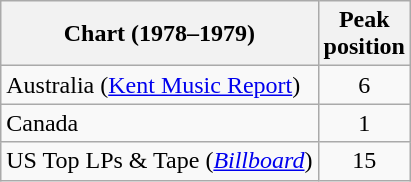<table class="wikitable">
<tr>
<th>Chart (1978–1979)</th>
<th>Peak<br>position</th>
</tr>
<tr>
<td>Australia (<a href='#'>Kent Music Report</a>)</td>
<td style="text-align:center;">6</td>
</tr>
<tr>
<td>Canada</td>
<td style="text-align:center;">1</td>
</tr>
<tr>
<td>US Top LPs & Tape (<em><a href='#'>Billboard</a></em>)</td>
<td style="text-align:center;">15</td>
</tr>
</table>
